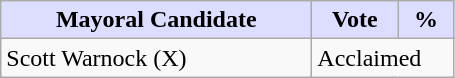<table class="wikitable">
<tr>
<th style="background:#ddf; width:200px;">Mayoral Candidate  </th>
<th style="background:#ddf; width:50px;">Vote</th>
<th style="background:#ddf; width:30px;">%</th>
</tr>
<tr>
<td>Scott Warnock (X)</td>
<td colspan="2">Acclaimed</td>
</tr>
</table>
